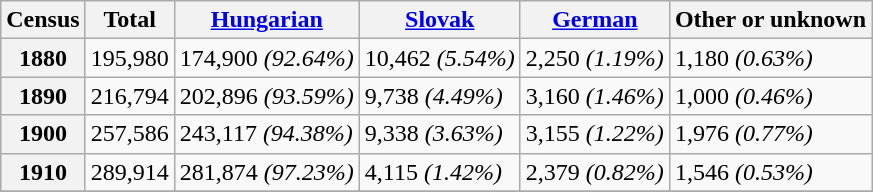<table class="wikitable">
<tr>
<th>Census</th>
<th>Total</th>
<th><a href='#'>Hungarian</a></th>
<th><a href='#'>Slovak</a></th>
<th><a href='#'>German</a></th>
<th>Other or unknown</th>
</tr>
<tr>
<th>1880</th>
<td>195,980</td>
<td>174,900 <em>(92.64%)</em></td>
<td>10,462 <em>(5.54%)</em></td>
<td>2,250 <em>(1.19%)</em></td>
<td>1,180 <em>(0.63%)</em></td>
</tr>
<tr>
<th>1890</th>
<td>216,794</td>
<td>202,896 <em>(93.59%)</em></td>
<td>9,738 <em>(4.49%)</em></td>
<td>3,160 <em>(1.46%)</em></td>
<td>1,000 <em>(0.46%)</em></td>
</tr>
<tr>
<th>1900</th>
<td>257,586</td>
<td>243,117 <em>(94.38%)</em></td>
<td>9,338 <em>(3.63%)</em></td>
<td>3,155 <em>(1.22%)</em></td>
<td>1,976 <em>(0.77%)</em></td>
</tr>
<tr>
<th>1910</th>
<td>289,914</td>
<td>281,874 <em>(97.23%)</em></td>
<td>4,115 <em>(1.42%)</em></td>
<td>2,379 <em>(0.82%)</em></td>
<td>1,546 <em>(0.53%)</em></td>
</tr>
<tr>
</tr>
</table>
